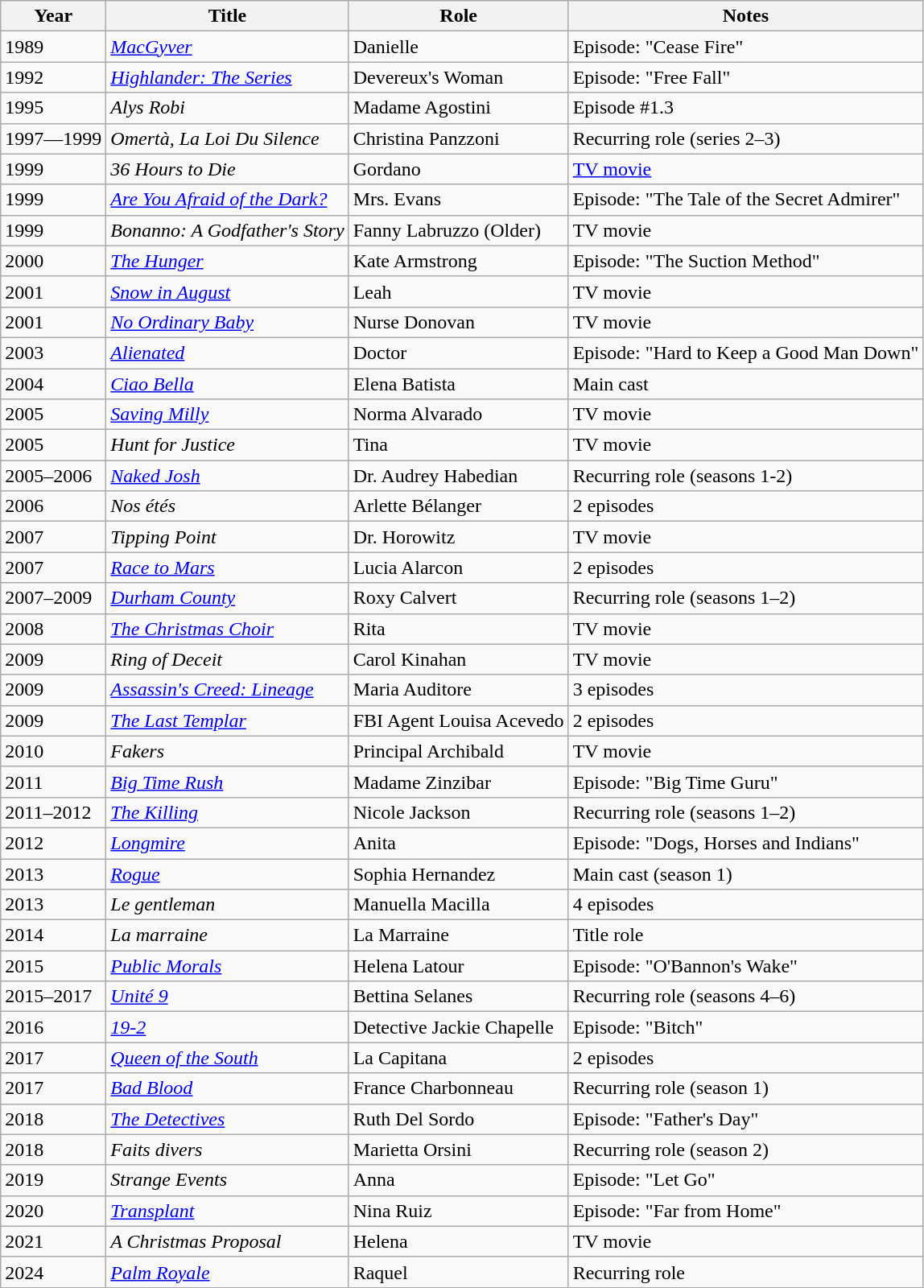<table class="wikitable sortable">
<tr>
<th>Year</th>
<th>Title</th>
<th>Role</th>
<th>Notes</th>
</tr>
<tr>
<td>1989</td>
<td><a href='#'><em>MacGyver</em></a></td>
<td>Danielle</td>
<td>Episode: "Cease Fire"</td>
</tr>
<tr>
<td>1992</td>
<td><em><a href='#'>Highlander: The Series</a></em></td>
<td>Devereux's Woman</td>
<td>Episode: "Free Fall"</td>
</tr>
<tr>
<td>1995</td>
<td><em>Alys Robi</em></td>
<td>Madame Agostini</td>
<td>Episode #1.3</td>
</tr>
<tr>
<td>1997—1999</td>
<td><em>Omertà, La Loi Du Silence</em></td>
<td>Christina Panzzoni</td>
<td>Recurring role (series 2–3)</td>
</tr>
<tr>
<td>1999</td>
<td><em>36 Hours to Die</em></td>
<td>Gordano</td>
<td><a href='#'>TV movie</a></td>
</tr>
<tr>
<td>1999</td>
<td><em><a href='#'>Are You Afraid of the Dark?</a></em></td>
<td>Mrs. Evans</td>
<td>Episode: "The Tale of the Secret Admirer"</td>
</tr>
<tr>
<td>1999</td>
<td><em>Bonanno: A Godfather's Story</em></td>
<td>Fanny Labruzzo (Older)</td>
<td>TV movie</td>
</tr>
<tr>
<td>2000</td>
<td data-sort-value="Hunger, The"><a href='#'><em>The Hunger</em></a></td>
<td>Kate Armstrong</td>
<td>Episode: "The Suction Method"</td>
</tr>
<tr>
<td>2001</td>
<td><em><a href='#'>Snow in August</a></em></td>
<td>Leah</td>
<td>TV movie</td>
</tr>
<tr>
<td>2001</td>
<td><em><a href='#'>No Ordinary Baby</a></em></td>
<td>Nurse Donovan</td>
<td>TV movie</td>
</tr>
<tr>
<td>2003</td>
<td><a href='#'><em>Alienated</em></a></td>
<td>Doctor</td>
<td>Episode: "Hard to Keep a Good Man Down"</td>
</tr>
<tr>
<td>2004</td>
<td><a href='#'><em>Ciao Bella</em></a></td>
<td>Elena Batista</td>
<td>Main cast</td>
</tr>
<tr>
<td>2005</td>
<td><em><a href='#'>Saving Milly</a></em></td>
<td>Norma Alvarado</td>
<td>TV movie</td>
</tr>
<tr>
<td>2005</td>
<td><em>Hunt for Justice</em></td>
<td>Tina</td>
<td>TV movie</td>
</tr>
<tr>
<td>2005–2006</td>
<td><em><a href='#'>Naked Josh</a></em></td>
<td>Dr. Audrey Habedian</td>
<td>Recurring role (seasons 1-2)</td>
</tr>
<tr>
<td>2006</td>
<td><em>Nos étés</em></td>
<td>Arlette Bélanger</td>
<td>2 episodes</td>
</tr>
<tr>
<td>2007</td>
<td><em>Tipping Point</em></td>
<td>Dr. Horowitz</td>
<td>TV movie</td>
</tr>
<tr>
<td>2007</td>
<td><em><a href='#'>Race to Mars</a></em></td>
<td>Lucia Alarcon</td>
<td>2 episodes</td>
</tr>
<tr>
<td>2007–2009</td>
<td><a href='#'><em>Durham County</em></a></td>
<td>Roxy Calvert</td>
<td>Recurring role (seasons 1–2)</td>
</tr>
<tr>
<td>2008</td>
<td data-sort-value="Christmas Choir, The"><em><a href='#'>The Christmas Choir</a></em></td>
<td>Rita</td>
<td>TV movie</td>
</tr>
<tr>
<td>2009</td>
<td><em>Ring of Deceit</em></td>
<td>Carol Kinahan</td>
<td>TV movie</td>
</tr>
<tr>
<td>2009</td>
<td><em><a href='#'>Assassin's Creed: Lineage</a></em></td>
<td>Maria Auditore</td>
<td>3 episodes</td>
</tr>
<tr>
<td>2009</td>
<td data-sort-value="Last Templar, The"><a href='#'><em>The Last Templar</em></a></td>
<td>FBI Agent Louisa Acevedo</td>
<td>2 episodes</td>
</tr>
<tr>
<td>2010</td>
<td><em>Fakers</em></td>
<td>Principal Archibald</td>
<td>TV movie</td>
</tr>
<tr>
<td>2011</td>
<td><em><a href='#'>Big Time Rush</a></em></td>
<td>Madame Zinzibar</td>
<td>Episode: "Big Time Guru"</td>
</tr>
<tr>
<td>2011–2012</td>
<td data-sort-value="Killing, The"><a href='#'><em>The Killing</em></a></td>
<td>Nicole Jackson</td>
<td>Recurring role (seasons 1–2)</td>
</tr>
<tr>
<td>2012</td>
<td><a href='#'><em>Longmire</em></a></td>
<td>Anita</td>
<td>Episode: "Dogs, Horses and Indians"</td>
</tr>
<tr>
<td>2013</td>
<td><a href='#'><em>Rogue</em></a></td>
<td>Sophia Hernandez</td>
<td>Main cast (season 1)</td>
</tr>
<tr>
<td>2013</td>
<td><em>Le gentleman</em></td>
<td>Manuella Macilla</td>
<td>4 episodes</td>
</tr>
<tr>
<td>2014</td>
<td><em>La marraine</em></td>
<td>La Marraine</td>
<td>Title role</td>
</tr>
<tr>
<td>2015</td>
<td><a href='#'><em>Public Morals</em></a></td>
<td>Helena Latour</td>
<td>Episode: "O'Bannon's Wake"</td>
</tr>
<tr>
<td>2015–2017</td>
<td><em><a href='#'>Unité 9</a></em></td>
<td>Bettina Selanes</td>
<td>Recurring role (seasons 4–6)</td>
</tr>
<tr>
<td>2016</td>
<td><a href='#'><em>19-2</em></a></td>
<td>Detective Jackie Chapelle</td>
<td>Episode: "Bitch"</td>
</tr>
<tr>
<td>2017</td>
<td><a href='#'><em>Queen of the South</em></a></td>
<td>La Capitana</td>
<td>2 episodes</td>
</tr>
<tr>
<td>2017</td>
<td><a href='#'><em>Bad Blood</em></a></td>
<td>France Charbonneau</td>
<td>Recurring role (season 1)</td>
</tr>
<tr>
<td>2018</td>
<td data-sort-value="Detectives, The"><a href='#'><em>The Detectives</em></a></td>
<td>Ruth Del Sordo</td>
<td>Episode: "Father's Day"</td>
</tr>
<tr>
<td>2018</td>
<td><em>Faits divers</em></td>
<td>Marietta Orsini</td>
<td>Recurring role (season 2)</td>
</tr>
<tr>
<td>2019</td>
<td><em>Strange Events</em></td>
<td>Anna</td>
<td>Episode: "Let Go"</td>
</tr>
<tr>
<td>2020</td>
<td><a href='#'><em>Transplant</em></a></td>
<td>Nina Ruiz</td>
<td>Episode: "Far from Home"</td>
</tr>
<tr>
<td>2021</td>
<td data-sort-value="Christmas Proposal, A"><em>A Christmas Proposal</em></td>
<td>Helena</td>
<td>TV movie</td>
</tr>
<tr>
<td>2024</td>
<td><em><a href='#'>Palm Royale</a></em></td>
<td>Raquel</td>
<td>Recurring role</td>
</tr>
</table>
